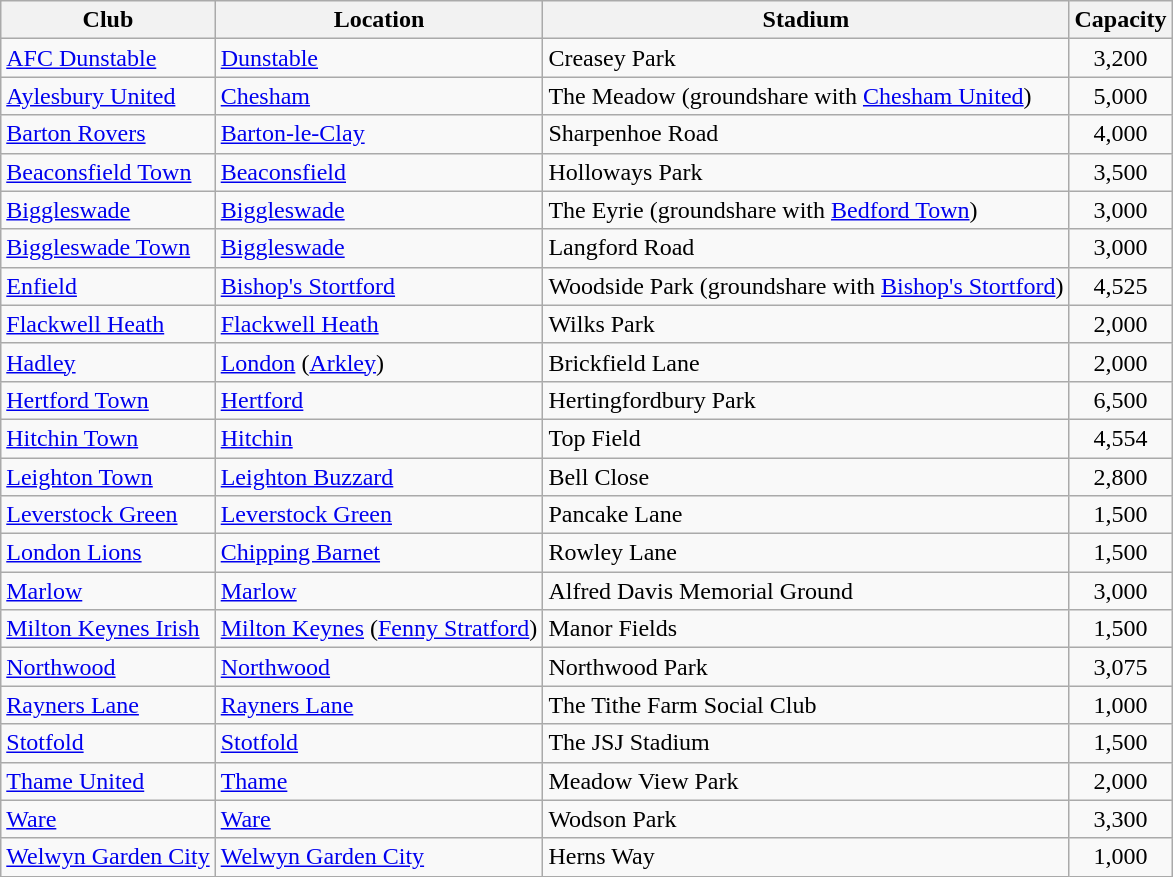<table class="wikitable sortable">
<tr>
<th>Club</th>
<th>Location</th>
<th>Stadium</th>
<th>Capacity</th>
</tr>
<tr>
<td><a href='#'>AFC Dunstable</a></td>
<td><a href='#'>Dunstable</a></td>
<td>Creasey Park</td>
<td align="center">3,200</td>
</tr>
<tr>
<td><a href='#'>Aylesbury United</a></td>
<td><a href='#'>Chesham</a></td>
<td>The Meadow (groundshare with <a href='#'>Chesham United</a>)</td>
<td align="center">5,000</td>
</tr>
<tr>
<td><a href='#'>Barton Rovers</a></td>
<td><a href='#'>Barton-le-Clay</a></td>
<td>Sharpenhoe Road</td>
<td align="center">4,000</td>
</tr>
<tr>
<td><a href='#'>Beaconsfield Town</a></td>
<td><a href='#'>Beaconsfield</a></td>
<td>Holloways Park</td>
<td align="center">3,500</td>
</tr>
<tr>
<td><a href='#'>Biggleswade</a></td>
<td><a href='#'>Biggleswade</a></td>
<td>The Eyrie (groundshare with <a href='#'>Bedford Town</a>)</td>
<td align="center">3,000</td>
</tr>
<tr>
<td><a href='#'>Biggleswade Town</a></td>
<td><a href='#'>Biggleswade</a></td>
<td>Langford Road</td>
<td align="center">3,000</td>
</tr>
<tr>
<td><a href='#'>Enfield</a></td>
<td><a href='#'>Bishop's Stortford</a></td>
<td>Woodside Park (groundshare with <a href='#'>Bishop's Stortford</a>)</td>
<td align="center">4,525</td>
</tr>
<tr>
<td><a href='#'>Flackwell Heath</a></td>
<td><a href='#'>Flackwell Heath</a></td>
<td>Wilks Park</td>
<td align="center">2,000</td>
</tr>
<tr>
<td><a href='#'>Hadley</a></td>
<td><a href='#'>London</a> (<a href='#'>Arkley</a>)</td>
<td>Brickfield Lane</td>
<td align="center">2,000</td>
</tr>
<tr>
<td><a href='#'>Hertford Town</a></td>
<td><a href='#'>Hertford</a></td>
<td>Hertingfordbury Park</td>
<td align="center">6,500</td>
</tr>
<tr>
<td><a href='#'>Hitchin Town</a></td>
<td><a href='#'>Hitchin</a></td>
<td>Top Field</td>
<td align="center">4,554</td>
</tr>
<tr>
<td><a href='#'>Leighton Town</a></td>
<td><a href='#'>Leighton Buzzard</a></td>
<td>Bell Close</td>
<td align="center">2,800</td>
</tr>
<tr>
<td><a href='#'>Leverstock Green</a></td>
<td><a href='#'>Leverstock Green</a></td>
<td>Pancake Lane</td>
<td align="center">1,500</td>
</tr>
<tr>
<td><a href='#'>London Lions</a></td>
<td><a href='#'>Chipping Barnet</a></td>
<td>Rowley Lane</td>
<td align="center">1,500</td>
</tr>
<tr>
<td><a href='#'>Marlow</a></td>
<td><a href='#'>Marlow</a></td>
<td>Alfred Davis Memorial Ground</td>
<td align="center">3,000</td>
</tr>
<tr>
<td><a href='#'>Milton Keynes Irish</a></td>
<td><a href='#'>Milton Keynes</a> (<a href='#'>Fenny Stratford</a>)</td>
<td>Manor Fields</td>
<td align="center">1,500</td>
</tr>
<tr>
<td><a href='#'>Northwood</a></td>
<td><a href='#'>Northwood</a></td>
<td>Northwood Park</td>
<td align="center">3,075</td>
</tr>
<tr>
<td><a href='#'>Rayners Lane</a></td>
<td><a href='#'>Rayners Lane</a></td>
<td>The Tithe Farm Social Club</td>
<td align="center">1,000</td>
</tr>
<tr>
<td><a href='#'>Stotfold</a></td>
<td><a href='#'>Stotfold</a></td>
<td>The JSJ Stadium</td>
<td align="center"=>1,500</td>
</tr>
<tr>
<td><a href='#'>Thame United</a></td>
<td><a href='#'>Thame</a></td>
<td>Meadow View Park</td>
<td align="center">2,000</td>
</tr>
<tr>
<td><a href='#'>Ware</a></td>
<td><a href='#'>Ware</a></td>
<td>Wodson Park</td>
<td align="center">3,300</td>
</tr>
<tr>
<td><a href='#'>Welwyn Garden City</a></td>
<td><a href='#'>Welwyn Garden City</a></td>
<td>Herns Way</td>
<td align="center">1,000</td>
</tr>
</table>
